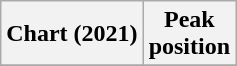<table class="wikitable plainrowheaders">
<tr>
<th scope="col">Chart (2021)</th>
<th scope="col">Peak<br>position</th>
</tr>
<tr>
</tr>
</table>
